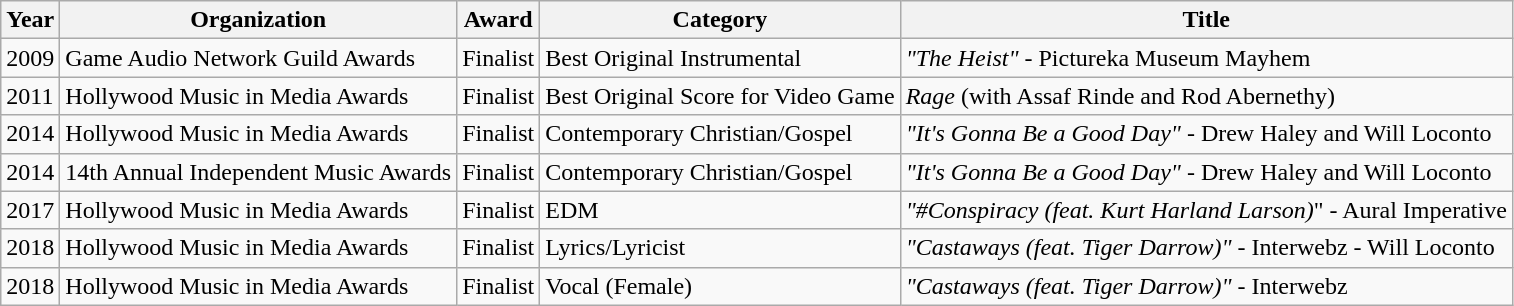<table class="wikitable sortable">
<tr>
<th>Year</th>
<th>Organization</th>
<th>Award</th>
<th>Category</th>
<th>Title</th>
</tr>
<tr>
<td>2009</td>
<td>Game Audio Network Guild Awards</td>
<td>Finalist</td>
<td>Best Original Instrumental</td>
<td><em>"The Heist"</em> - Pictureka Museum Mayhem</td>
</tr>
<tr>
<td>2011</td>
<td>Hollywood Music in Media Awards</td>
<td>Finalist</td>
<td>Best Original Score for Video Game</td>
<td><em>Rage</em> (with Assaf Rinde and Rod Abernethy)</td>
</tr>
<tr>
<td>2014</td>
<td>Hollywood Music in Media Awards</td>
<td>Finalist</td>
<td>Contemporary Christian/Gospel</td>
<td><em>"It's Gonna Be a Good Day"</em> - Drew Haley and Will Loconto</td>
</tr>
<tr>
<td>2014</td>
<td>14th Annual Independent Music Awards</td>
<td>Finalist</td>
<td>Contemporary Christian/Gospel</td>
<td><em>"It's Gonna Be a Good Day"</em> - Drew Haley and Will Loconto</td>
</tr>
<tr>
<td>2017</td>
<td>Hollywood Music in Media Awards</td>
<td>Finalist</td>
<td>EDM</td>
<td><em>"#Conspiracy (feat. Kurt Harland Larson)</em>" - Aural Imperative</td>
</tr>
<tr>
<td>2018</td>
<td>Hollywood Music in Media Awards</td>
<td>Finalist</td>
<td>Lyrics/Lyricist</td>
<td><em>"Castaways (feat. Tiger Darrow)"</em> - Interwebz - Will Loconto</td>
</tr>
<tr>
<td>2018</td>
<td>Hollywood Music in Media Awards</td>
<td>Finalist</td>
<td>Vocal (Female)</td>
<td><em>"Castaways (feat. Tiger Darrow)"</em> - Interwebz</td>
</tr>
</table>
